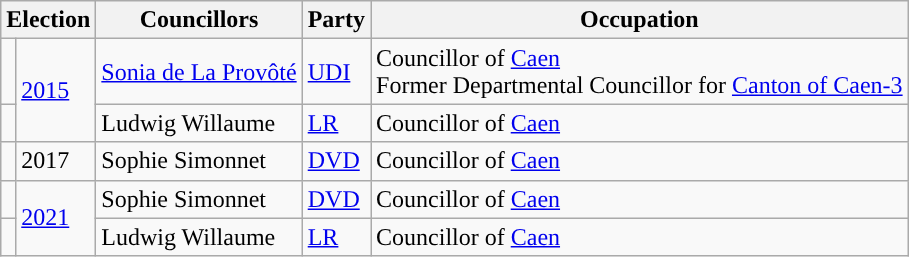<table class="wikitable">
<tr>
<th colspan="2">Election</th>
<th>Councillors</th>
<th>Party</th>
<th>Occupation</th>
</tr>
<tr>
<td style="background-color: "></td>
<td rowspan="2"><a href='#'>2015</a></td>
<td><a href='#'>Sonia de La Provôté</a></td>
<td><a href='#'>UDI</a></td>
<td>Councillor of <a href='#'>Caen</a><br> Former Departmental Councillor for <a href='#'>Canton of Caen-3</a></td>
</tr>
<tr>
<td style="background-color: "></td>
<td>Ludwig Willaume</td>
<td><a href='#'>LR</a></td>
<td>Councillor of <a href='#'>Caen</a></td>
</tr>
<tr>
<td style="background-color: "></td>
<td>2017</td>
<td>Sophie Simonnet</td>
<td><a href='#'>DVD</a></td>
<td>Councillor of <a href='#'>Caen</a></td>
</tr>
<tr>
<td style="background-color: "></td>
<td rowspan="2"><a href='#'>2021</a></td>
<td>Sophie Simonnet</td>
<td><a href='#'>DVD</a></td>
<td>Councillor of <a href='#'>Caen</a></td>
</tr>
<tr>
<td style="background-color: "></td>
<td>Ludwig Willaume</td>
<td><a href='#'>LR</a></td>
<td>Councillor of <a href='#'>Caen</a></td>
</tr>
</table>
